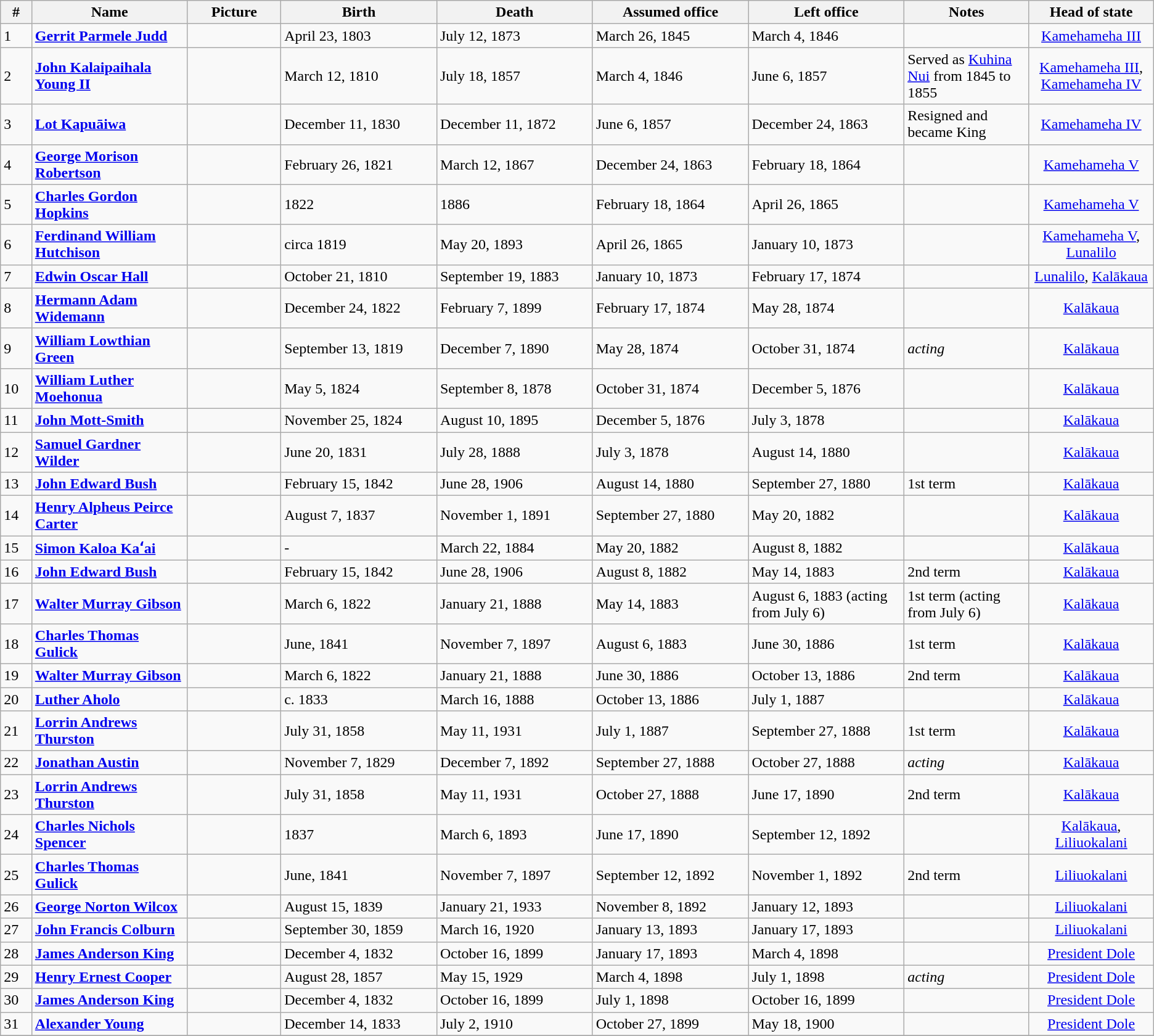<table class="wikitable style="font-size: 95%;">
<tr>
<th width = 2%>#</th>
<th width = 10%>Name</th>
<th width = 6%>Picture</th>
<th width = 10%>Birth</th>
<th width = 10%>Death</th>
<th width = 10%>Assumed office</th>
<th width = 10%>Left office</th>
<th width = 8%>Notes</th>
<th width = 8%>Head of state</th>
</tr>
<tr>
<td>1</td>
<td><strong><a href='#'>Gerrit Parmele Judd</a></strong></td>
<td></td>
<td>April 23, 1803</td>
<td>July 12, 1873</td>
<td>March 26, 1845</td>
<td>March 4, 1846</td>
<td></td>
<td rowspan=1 align=center><a href='#'>Kamehameha III</a></td>
</tr>
<tr>
<td>2</td>
<td><strong><a href='#'>John Kalaipaihala Young II</a></strong></td>
<td></td>
<td>March 12, 1810</td>
<td>July 18, 1857</td>
<td>March 4, 1846</td>
<td>June 6, 1857</td>
<td>Served as <a href='#'>Kuhina Nui</a> from 1845 to 1855</td>
<td rowspan=1 align=center><a href='#'>Kamehameha III</a>, <a href='#'>Kamehameha IV</a></td>
</tr>
<tr>
<td>3</td>
<td><strong><a href='#'>Lot Kapuāiwa</a></strong></td>
<td></td>
<td>December 11, 1830</td>
<td>December 11, 1872</td>
<td>June 6, 1857</td>
<td>December 24, 1863</td>
<td>Resigned and became King</td>
<td rowspan=1 align=center><a href='#'>Kamehameha IV</a></td>
</tr>
<tr>
<td>4</td>
<td><strong><a href='#'>George Morison Robertson</a></strong></td>
<td></td>
<td>February 26, 1821</td>
<td>March 12, 1867</td>
<td>December 24, 1863</td>
<td>February 18, 1864</td>
<td></td>
<td rowspan=1 align=center><a href='#'>Kamehameha V</a></td>
</tr>
<tr>
<td>5</td>
<td><strong><a href='#'>Charles Gordon Hopkins</a></strong></td>
<td></td>
<td>1822</td>
<td>1886</td>
<td>February 18, 1864</td>
<td>April 26, 1865</td>
<td></td>
<td rowspan=1 align=center><a href='#'>Kamehameha V</a></td>
</tr>
<tr>
<td>6</td>
<td><strong><a href='#'>Ferdinand William Hutchison</a></strong></td>
<td></td>
<td>circa 1819</td>
<td>May 20, 1893</td>
<td>April 26, 1865</td>
<td>January 10, 1873</td>
<td></td>
<td rowspan=1 align=center><a href='#'>Kamehameha V</a>, <a href='#'>Lunalilo</a></td>
</tr>
<tr>
<td>7</td>
<td><strong><a href='#'>Edwin Oscar Hall</a></strong></td>
<td></td>
<td>October 21, 1810</td>
<td>September 19, 1883</td>
<td>January 10, 1873</td>
<td>February 17, 1874</td>
<td></td>
<td rowspan=1 align=center><a href='#'>Lunalilo</a>, <a href='#'>Kalākaua</a></td>
</tr>
<tr>
<td>8</td>
<td><strong><a href='#'>Hermann Adam Widemann</a></strong></td>
<td></td>
<td>December 24, 1822</td>
<td>February 7, 1899</td>
<td>February 17, 1874</td>
<td>May 28, 1874</td>
<td></td>
<td rowspan=1 align=center><a href='#'>Kalākaua</a></td>
</tr>
<tr>
<td>9</td>
<td><strong><a href='#'>William Lowthian Green</a></strong></td>
<td></td>
<td>September 13, 1819</td>
<td>December 7, 1890</td>
<td>May 28, 1874</td>
<td>October 31, 1874</td>
<td><em>acting</em></td>
<td rowspan=1 align=center><a href='#'>Kalākaua</a></td>
</tr>
<tr>
<td>10</td>
<td><strong><a href='#'>William Luther Moehonua</a></strong></td>
<td></td>
<td>May 5, 1824</td>
<td>September 8, 1878</td>
<td>October 31, 1874</td>
<td>December 5, 1876</td>
<td></td>
<td rowspan=1 align=center><a href='#'>Kalākaua</a></td>
</tr>
<tr>
<td>11</td>
<td><strong><a href='#'>John Mott-Smith</a></strong></td>
<td></td>
<td>November 25, 1824</td>
<td>August 10, 1895</td>
<td>December 5, 1876</td>
<td>July 3, 1878</td>
<td></td>
<td rowspan=1 align=center><a href='#'>Kalākaua</a></td>
</tr>
<tr>
<td>12</td>
<td><strong><a href='#'>Samuel Gardner Wilder</a></strong></td>
<td></td>
<td>June 20, 1831</td>
<td>July 28, 1888</td>
<td>July 3, 1878</td>
<td>August 14, 1880</td>
<td></td>
<td rowspan=1 align=center><a href='#'>Kalākaua</a></td>
</tr>
<tr>
<td>13</td>
<td><strong><a href='#'>John Edward Bush</a></strong></td>
<td></td>
<td>February 15, 1842</td>
<td>June 28, 1906</td>
<td>August 14, 1880</td>
<td>September 27, 1880</td>
<td>1st term</td>
<td rowspan=1 align=center><a href='#'>Kalākaua</a></td>
</tr>
<tr>
<td>14</td>
<td><strong><a href='#'>Henry Alpheus Peirce Carter</a></strong></td>
<td></td>
<td>August 7, 1837</td>
<td>November 1, 1891</td>
<td>September 27, 1880</td>
<td>May 20, 1882</td>
<td></td>
<td rowspan=1 align=center><a href='#'>Kalākaua</a></td>
</tr>
<tr>
<td>15</td>
<td><strong><a href='#'>Simon Kaloa Kaʻai</a></strong></td>
<td></td>
<td>-</td>
<td>March 22, 1884</td>
<td>May 20, 1882</td>
<td>August 8, 1882</td>
<td></td>
<td rowspan=1 align=center><a href='#'>Kalākaua</a></td>
</tr>
<tr>
<td>16</td>
<td><strong><a href='#'>John Edward Bush</a></strong></td>
<td></td>
<td>February 15, 1842</td>
<td>June 28, 1906</td>
<td>August 8, 1882</td>
<td>May 14, 1883</td>
<td>2nd term</td>
<td rowspan=1 align=center><a href='#'>Kalākaua</a></td>
</tr>
<tr>
<td>17</td>
<td><strong><a href='#'>Walter Murray Gibson</a></strong></td>
<td></td>
<td>March 6, 1822</td>
<td>January 21, 1888</td>
<td>May 14, 1883</td>
<td>August 6, 1883 (acting from July 6)</td>
<td>1st term (acting from July 6)</td>
<td rowspan=1 align=center><a href='#'>Kalākaua</a></td>
</tr>
<tr>
<td>18</td>
<td><strong><a href='#'>Charles Thomas Gulick</a></strong></td>
<td></td>
<td>June, 1841</td>
<td>November 7, 1897</td>
<td>August 6, 1883</td>
<td>June 30, 1886</td>
<td>1st term</td>
<td rowspan=1 align=center><a href='#'>Kalākaua</a></td>
</tr>
<tr>
<td>19</td>
<td><strong><a href='#'>Walter Murray Gibson</a></strong></td>
<td></td>
<td>March 6, 1822</td>
<td>January 21, 1888</td>
<td>June 30, 1886</td>
<td>October 13, 1886</td>
<td>2nd term</td>
<td rowspan=1 align=center><a href='#'>Kalākaua</a></td>
</tr>
<tr>
<td>20</td>
<td><strong><a href='#'>Luther Aholo</a></strong></td>
<td></td>
<td>c. 1833</td>
<td>March 16, 1888</td>
<td>October 13, 1886</td>
<td>July 1, 1887</td>
<td></td>
<td rowspan=1 align=center><a href='#'>Kalākaua</a></td>
</tr>
<tr>
<td>21</td>
<td><strong><a href='#'>Lorrin Andrews Thurston</a></strong></td>
<td></td>
<td>July 31, 1858</td>
<td>May 11, 1931</td>
<td>July 1, 1887</td>
<td>September 27, 1888</td>
<td>1st term</td>
<td rowspan=1 align=center><a href='#'>Kalākaua</a></td>
</tr>
<tr>
<td>22</td>
<td><strong><a href='#'>Jonathan Austin</a></strong></td>
<td></td>
<td>November 7, 1829</td>
<td>December 7, 1892</td>
<td>September 27, 1888</td>
<td>October 27, 1888</td>
<td><em>acting</em></td>
<td rowspan=1 align=center><a href='#'>Kalākaua</a></td>
</tr>
<tr>
<td>23</td>
<td><strong><a href='#'>Lorrin Andrews Thurston</a></strong></td>
<td></td>
<td>July 31, 1858</td>
<td>May 11, 1931</td>
<td>October 27, 1888</td>
<td>June 17, 1890</td>
<td>2nd term</td>
<td rowspan=1 align=center><a href='#'>Kalākaua</a></td>
</tr>
<tr>
<td>24</td>
<td><strong><a href='#'>Charles Nichols Spencer</a></strong></td>
<td></td>
<td>1837</td>
<td>March 6, 1893</td>
<td>June 17, 1890</td>
<td>September 12, 1892</td>
<td></td>
<td rowspan=1 align=center><a href='#'>Kalākaua</a>, <a href='#'>Liliuokalani</a></td>
</tr>
<tr>
<td>25</td>
<td><strong><a href='#'>Charles Thomas Gulick</a></strong></td>
<td></td>
<td>June, 1841</td>
<td>November 7, 1897</td>
<td>September 12, 1892</td>
<td>November 1, 1892</td>
<td>2nd term</td>
<td rowspan=1 align=center><a href='#'>Liliuokalani</a></td>
</tr>
<tr>
<td>26</td>
<td><strong><a href='#'>George Norton Wilcox</a></strong></td>
<td></td>
<td>August 15, 1839</td>
<td>January 21, 1933</td>
<td>November 8, 1892</td>
<td>January 12, 1893</td>
<td></td>
<td rowspan=1 align=center><a href='#'>Liliuokalani</a></td>
</tr>
<tr>
<td>27</td>
<td><strong><a href='#'>John Francis Colburn</a></strong></td>
<td></td>
<td>September 30, 1859</td>
<td>March 16, 1920</td>
<td>January 13, 1893</td>
<td>January 17, 1893</td>
<td></td>
<td rowspan=1 align=center><a href='#'>Liliuokalani</a></td>
</tr>
<tr>
<td>28</td>
<td><strong><a href='#'>James Anderson King</a></strong></td>
<td></td>
<td>December 4, 1832</td>
<td>October 16, 1899</td>
<td>January 17, 1893</td>
<td>March 4, 1898</td>
<td></td>
<td rowspan=1 align=center><a href='#'>President Dole</a></td>
</tr>
<tr>
<td>29</td>
<td><strong><a href='#'>Henry Ernest Cooper</a></strong></td>
<td></td>
<td>August 28, 1857</td>
<td>May 15, 1929</td>
<td>March 4, 1898</td>
<td>July 1, 1898</td>
<td><em>acting</em></td>
<td rowspan=1 align=center><a href='#'>President Dole</a></td>
</tr>
<tr>
<td>30</td>
<td><strong><a href='#'>James Anderson King</a></strong></td>
<td></td>
<td>December 4, 1832</td>
<td>October 16, 1899</td>
<td>July 1, 1898</td>
<td>October 16, 1899</td>
<td></td>
<td rowspan=1 align=center><a href='#'>President Dole</a></td>
</tr>
<tr>
<td>31</td>
<td><strong><a href='#'>Alexander Young</a></strong></td>
<td></td>
<td>December 14, 1833</td>
<td>July 2, 1910</td>
<td>October 27, 1899</td>
<td>May 18, 1900</td>
<td></td>
<td rowspan=1 align=center><a href='#'>President Dole</a></td>
</tr>
<tr>
</tr>
</table>
